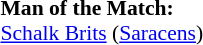<table width=100% style="font-size: 90%">
<tr>
<td><br><strong>Man of the Match:</strong>
<br> <a href='#'>Schalk Brits</a> (<a href='#'>Saracens</a>)
</td>
</tr>
</table>
